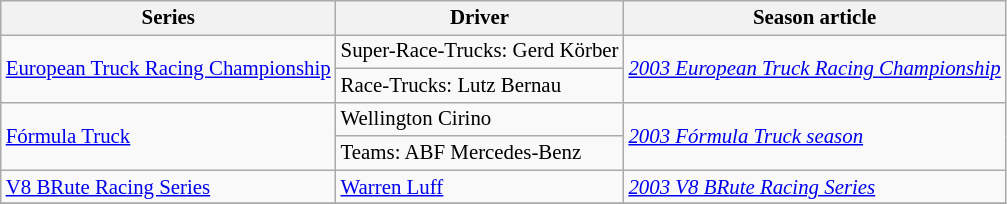<table class="wikitable" style="font-size: 87%;">
<tr>
<th>Series</th>
<th>Driver</th>
<th>Season article</th>
</tr>
<tr>
<td rowspan=2><a href='#'>European Truck Racing Championship</a></td>
<td>Super-Race-Trucks:  Gerd Körber</td>
<td rowspan=2><em><a href='#'>2003 European Truck Racing Championship</a></em></td>
</tr>
<tr>
<td>Race-Trucks:  Lutz Bernau</td>
</tr>
<tr>
<td rowspan=2><a href='#'>Fórmula Truck</a></td>
<td> Wellington Cirino</td>
<td rowspan=2><em><a href='#'>2003 Fórmula Truck season</a></em></td>
</tr>
<tr>
<td>Teams:  ABF Mercedes-Benz</td>
</tr>
<tr>
<td><a href='#'>V8 BRute Racing Series</a></td>
<td> <a href='#'>Warren Luff</a></td>
<td><em><a href='#'>2003 V8 BRute Racing Series</a></em></td>
</tr>
<tr>
</tr>
</table>
